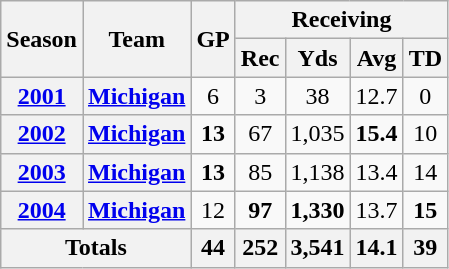<table class="wikitable" style="text-align:center;">
<tr>
<th rowspan="2">Season</th>
<th rowspan="2">Team</th>
<th rowspan="2">GP</th>
<th colspan="4">Receiving</th>
</tr>
<tr>
<th>Rec</th>
<th>Yds</th>
<th>Avg</th>
<th>TD</th>
</tr>
<tr>
<th><a href='#'>2001</a></th>
<th><a href='#'>Michigan</a></th>
<td>6</td>
<td>3</td>
<td>38</td>
<td>12.7</td>
<td>0</td>
</tr>
<tr>
<th><a href='#'>2002</a></th>
<th><a href='#'>Michigan</a></th>
<td><strong>13</strong></td>
<td>67</td>
<td>1,035</td>
<td><strong>15.4</strong></td>
<td>10</td>
</tr>
<tr>
<th><a href='#'>2003</a></th>
<th><a href='#'>Michigan</a></th>
<td><strong>13</strong></td>
<td>85</td>
<td>1,138</td>
<td>13.4</td>
<td>14</td>
</tr>
<tr>
<th><a href='#'>2004</a></th>
<th><a href='#'>Michigan</a></th>
<td>12</td>
<td><strong>97</strong></td>
<td><strong>1,330</strong></td>
<td>13.7</td>
<td><strong>15</strong></td>
</tr>
<tr>
<th colspan="2">Totals</th>
<th>44</th>
<th>252</th>
<th>3,541</th>
<th>14.1</th>
<th>39</th>
</tr>
</table>
